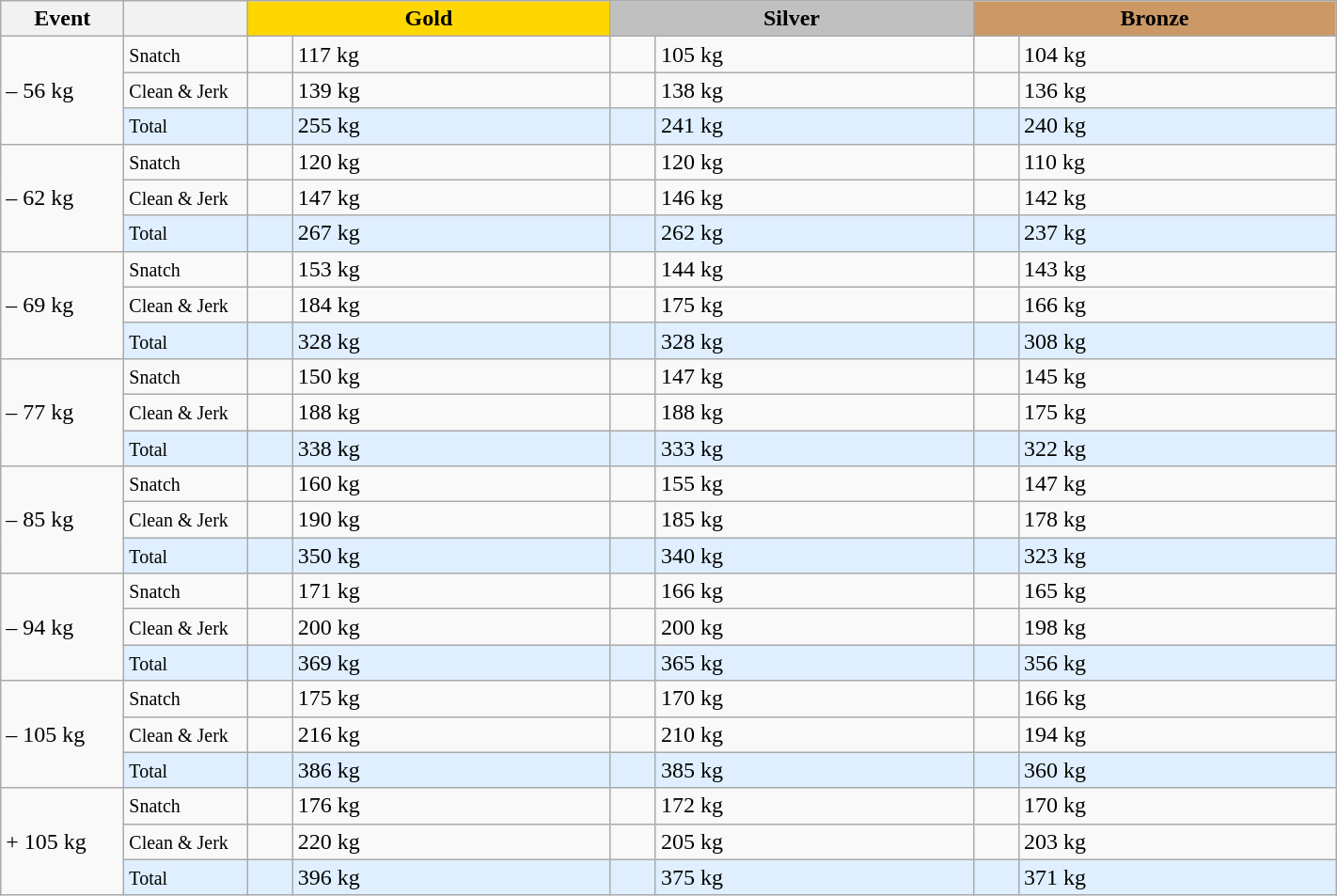<table class="wikitable">
<tr>
<th width=80>Event</th>
<th width=80></th>
<td bgcolor=gold align="center" colspan=2 width=250><strong>Gold</strong></td>
<td bgcolor=silver align="center" colspan=2 width=250><strong>Silver</strong></td>
<td bgcolor=#cc9966 colspan=2 align="center" width=250><strong>Bronze</strong></td>
</tr>
<tr>
<td rowspan=3>– 56 kg</td>
<td><small>Snatch</small></td>
<td></td>
<td>117 kg</td>
<td></td>
<td>105 kg</td>
<td></td>
<td>104 kg</td>
</tr>
<tr>
<td><small>Clean & Jerk</small></td>
<td></td>
<td>139 kg</td>
<td></td>
<td>138 kg</td>
<td></td>
<td>136 kg</td>
</tr>
<tr bgcolor=#dfefff>
<td><small>Total</small></td>
<td></td>
<td>255 kg</td>
<td></td>
<td>241 kg</td>
<td></td>
<td>240 kg</td>
</tr>
<tr>
<td rowspan=3>– 62 kg</td>
<td><small>Snatch</small></td>
<td></td>
<td>120 kg</td>
<td></td>
<td>120 kg</td>
<td></td>
<td>110 kg</td>
</tr>
<tr>
<td><small>Clean & Jerk</small></td>
<td></td>
<td>147 kg</td>
<td></td>
<td>146 kg</td>
<td></td>
<td>142 kg</td>
</tr>
<tr bgcolor=#dfefff>
<td><small>Total</small></td>
<td></td>
<td>267 kg</td>
<td></td>
<td>262 kg</td>
<td></td>
<td>237 kg</td>
</tr>
<tr>
<td rowspan=3>– 69 kg</td>
<td><small>Snatch</small></td>
<td></td>
<td>153 kg</td>
<td></td>
<td>144 kg</td>
<td></td>
<td>143 kg</td>
</tr>
<tr>
<td><small>Clean & Jerk</small></td>
<td></td>
<td>184 kg</td>
<td></td>
<td>175 kg</td>
<td></td>
<td>166 kg</td>
</tr>
<tr bgcolor=#dfefff>
<td><small>Total</small></td>
<td></td>
<td>328 kg</td>
<td></td>
<td>328 kg</td>
<td></td>
<td>308 kg</td>
</tr>
<tr>
<td rowspan=3>– 77 kg</td>
<td><small>Snatch</small></td>
<td></td>
<td>150 kg</td>
<td></td>
<td>147 kg</td>
<td></td>
<td>145 kg</td>
</tr>
<tr>
<td><small>Clean & Jerk</small></td>
<td></td>
<td>188 kg</td>
<td></td>
<td>188 kg</td>
<td></td>
<td>175 kg</td>
</tr>
<tr bgcolor=#dfefff>
<td><small>Total</small></td>
<td></td>
<td>338 kg</td>
<td></td>
<td>333 kg</td>
<td></td>
<td>322 kg</td>
</tr>
<tr>
<td rowspan=3>– 85 kg</td>
<td><small>Snatch</small></td>
<td></td>
<td>160 kg</td>
<td></td>
<td>155 kg</td>
<td></td>
<td>147 kg</td>
</tr>
<tr>
<td><small>Clean & Jerk</small></td>
<td></td>
<td>190 kg</td>
<td></td>
<td>185 kg</td>
<td></td>
<td>178 kg</td>
</tr>
<tr bgcolor=#dfefff>
<td><small>Total</small></td>
<td></td>
<td>350 kg</td>
<td></td>
<td>340 kg</td>
<td></td>
<td>323 kg</td>
</tr>
<tr>
<td rowspan=3>– 94 kg</td>
<td><small>Snatch</small></td>
<td></td>
<td>171 kg</td>
<td></td>
<td>166 kg</td>
<td></td>
<td>165 kg</td>
</tr>
<tr>
<td><small>Clean & Jerk</small></td>
<td></td>
<td>200 kg</td>
<td></td>
<td>200 kg</td>
<td></td>
<td>198 kg</td>
</tr>
<tr bgcolor=#dfefff>
<td><small>Total</small></td>
<td></td>
<td>369 kg</td>
<td></td>
<td>365 kg</td>
<td></td>
<td>356 kg</td>
</tr>
<tr>
<td rowspan=3>– 105 kg</td>
<td><small>Snatch</small></td>
<td></td>
<td>175 kg</td>
<td></td>
<td>170 kg</td>
<td></td>
<td>166 kg</td>
</tr>
<tr>
<td><small>Clean & Jerk</small></td>
<td></td>
<td>216 kg</td>
<td></td>
<td>210 kg</td>
<td></td>
<td>194 kg</td>
</tr>
<tr bgcolor=#dfefff>
<td><small>Total</small></td>
<td></td>
<td>386 kg</td>
<td></td>
<td>385 kg</td>
<td></td>
<td>360 kg</td>
</tr>
<tr>
<td rowspan=3>+ 105 kg</td>
<td><small>Snatch</small></td>
<td></td>
<td>176 kg</td>
<td></td>
<td>172 kg</td>
<td></td>
<td>170 kg</td>
</tr>
<tr>
<td><small>Clean & Jerk</small></td>
<td></td>
<td>220 kg</td>
<td></td>
<td>205 kg</td>
<td></td>
<td>203 kg</td>
</tr>
<tr bgcolor=#dfefff>
<td><small>Total</small></td>
<td></td>
<td>396 kg</td>
<td></td>
<td>375 kg</td>
<td></td>
<td>371 kg</td>
</tr>
</table>
